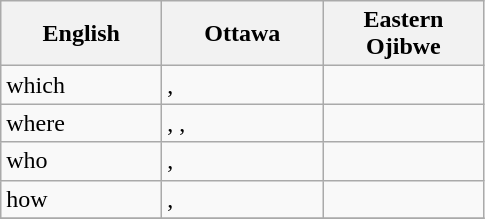<table class="wikitable" align="center">
<tr>
<th width = "100"><strong>English</strong></th>
<th width = "100"><strong>Ottawa</strong></th>
<th width = "100"><strong>Eastern Ojibwe</strong></th>
</tr>
<tr>
<td>which</td>
<td>, </td>
<td></td>
</tr>
<tr>
<td>where</td>
<td>, , </td>
<td></td>
</tr>
<tr>
<td>who</td>
<td>, </td>
<td></td>
</tr>
<tr>
<td>how</td>
<td>, </td>
<td></td>
</tr>
<tr>
</tr>
</table>
